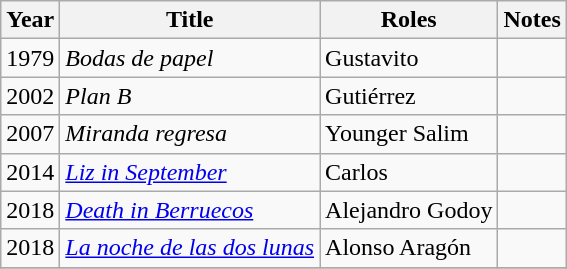<table class="wikitable sortable">
<tr>
<th>Year</th>
<th>Title</th>
<th>Roles</th>
<th>Notes</th>
</tr>
<tr>
<td>1979</td>
<td><em>Bodas de papel</em></td>
<td>Gustavito</td>
<td></td>
</tr>
<tr>
<td>2002</td>
<td><em>Plan B</em></td>
<td>Gutiérrez</td>
<td></td>
</tr>
<tr>
<td>2007</td>
<td><em>Miranda regresa</em></td>
<td>Younger Salim</td>
<td></td>
</tr>
<tr>
<td>2014</td>
<td><em><a href='#'>Liz in September</a></em></td>
<td>Carlos</td>
<td></td>
</tr>
<tr>
<td>2018</td>
<td><em><a href='#'>Death in Berruecos</a></em></td>
<td>Alejandro Godoy</td>
<td></td>
</tr>
<tr>
<td>2018</td>
<td><em><a href='#'>La noche de las dos lunas</a></em></td>
<td>Alonso Aragón</td>
<td></td>
</tr>
<tr>
</tr>
</table>
